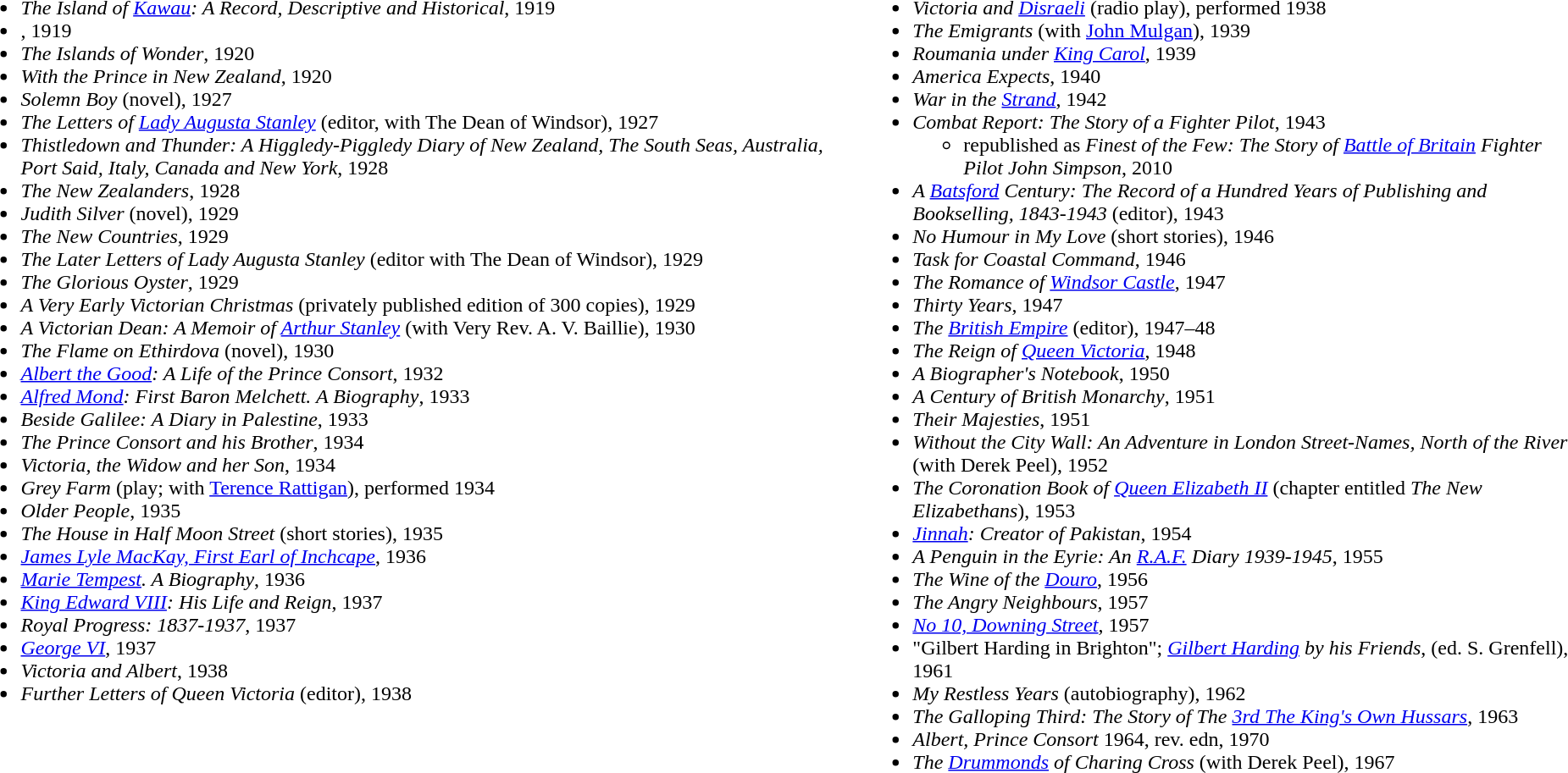<table>
<tr>
<td valign="top"><br><ul><li><em>The Island of <a href='#'>Kawau</a>: A Record, Descriptive and Historical</em>, 1919</li><li><em></em>, 1919</li><li><em>The Islands of Wonder</em>, 1920</li><li><em>With the Prince in New Zealand</em>, 1920</li><li><em>Solemn Boy</em> (novel), 1927</li><li><em>The Letters of <a href='#'>Lady Augusta Stanley</a></em> (editor, with The Dean of Windsor), 1927</li><li><em>Thistledown and Thunder: A Higgledy-Piggledy Diary of New Zealand, The South Seas, Australia, Port Said, Italy, Canada and New York</em>, 1928</li><li><em>The New Zealanders</em>, 1928</li><li><em>Judith Silver</em> (novel), 1929</li><li><em>The New Countries</em>, 1929</li><li><em>The Later Letters of Lady Augusta Stanley</em> (editor with The Dean of Windsor), 1929</li><li><em>The Glorious Oyster</em>, 1929</li><li><em>A Very Early Victorian Christmas</em> (privately published edition of 300 copies), 1929</li><li><em>A Victorian Dean: A Memoir of <a href='#'>Arthur Stanley</a></em> (with Very Rev. A. V. Baillie), 1930</li><li><em>The Flame on Ethirdova</em> (novel), 1930</li><li><em><a href='#'>Albert the Good</a>: A Life of the Prince Consort</em>, 1932</li><li><em><a href='#'>Alfred Mond</a>: First Baron Melchett. A Biography</em>, 1933</li><li><em>Beside Galilee: A Diary in Palestine</em>, 1933</li><li><em>The Prince Consort and his Brother</em>, 1934</li><li><em>Victoria, the Widow and her Son</em>, 1934</li><li><em>Grey Farm</em> (play; with <a href='#'>Terence Rattigan</a>), performed 1934</li><li><em>Older People</em>, 1935</li><li><em>The House in Half Moon Street</em> (short stories), 1935</li><li><em><a href='#'>James Lyle MacKay, First Earl of Inchcape</a></em>, 1936</li><li><em><a href='#'>Marie Tempest</a>. A Biography</em>, 1936</li><li><em><a href='#'>King Edward VIII</a>: His Life and Reign</em>, 1937</li><li><em>Royal Progress: 1837-1937</em>, 1937</li><li><em><a href='#'>George VI</a></em>, 1937</li><li><em>Victoria and Albert</em>, 1938</li><li><em>Further Letters of Queen Victoria</em> (editor), 1938</li></ul></td>
<td valign="top"><br><ul><li><em>Victoria and <a href='#'>Disraeli</a></em> (radio play), performed 1938</li><li><em>The Emigrants</em> (with <a href='#'>John Mulgan</a>), 1939</li><li><em>Roumania under <a href='#'>King Carol</a></em>, 1939</li><li><em>America Expects</em>, 1940</li><li><em>War in the <a href='#'>Strand</a></em>, 1942</li><li><em>Combat Report: The Story of a Fighter Pilot</em>, 1943<ul><li>republished as <em>Finest of the Few: The Story of <a href='#'>Battle of Britain</a> Fighter Pilot John Simpson</em>, 2010</li></ul></li><li><em>A <a href='#'>Batsford</a> Century: The Record of a Hundred Years of Publishing and Bookselling, 1843-1943</em> (editor), 1943</li><li><em>No Humour in My Love</em> (short stories), 1946</li><li><em>Task for Coastal Command</em>, 1946</li><li><em>The Romance of <a href='#'>Windsor Castle</a></em>, 1947</li><li><em>Thirty Years</em>, 1947</li><li><em>The <a href='#'>British Empire</a></em> (editor), 1947–48</li><li><em>The Reign of <a href='#'>Queen Victoria</a></em>, 1948</li><li><em>A Biographer's Notebook</em>, 1950</li><li><em>A Century of British Monarchy</em>, 1951</li><li><em>Their Majesties</em>, 1951</li><li><em>Without the City Wall: An Adventure in London Street-Names, North of the River</em> (with Derek Peel), 1952</li><li><em>The Coronation Book of <a href='#'>Queen Elizabeth II</a></em> (chapter entitled <em>The New Elizabethans</em>), 1953</li><li><em><a href='#'>Jinnah</a>: Creator of Pakistan</em>, 1954</li><li><em>A Penguin in the Eyrie: An <a href='#'>R.A.F.</a> Diary 1939-1945</em>, 1955</li><li><em>The Wine of the <a href='#'>Douro</a></em>, 1956</li><li><em>The Angry Neighbours</em>, 1957</li><li><em><a href='#'>No 10, Downing Street</a></em>, 1957</li><li>"Gilbert Harding in Brighton"; <em><a href='#'>Gilbert Harding</a> by his Friends</em>, (ed. S. Grenfell), 1961</li><li><em>My Restless Years</em> (autobiography), 1962</li><li><em>The Galloping Third: The Story of The <a href='#'>3rd The King's Own Hussars</a></em>, 1963</li><li><em>Albert, Prince Consort</em> 1964, rev. edn, 1970</li><li><em>The <a href='#'>Drummonds</a> of Charing Cross</em> (with Derek Peel), 1967</li></ul></td>
</tr>
</table>
